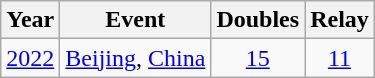<table class="wikitable sortable" style="text-align:center;">
<tr>
<th>Year</th>
<th>Event</th>
<th>Doubles</th>
<th>Relay</th>
</tr>
<tr>
<td><a href='#'>2022</a></td>
<td style="text-align:left;"> <a href='#'>Beijing</a>, <a href='#'>China</a></td>
<td><a href='#'>15</a></td>
<td><a href='#'>11</a></td>
</tr>
</table>
